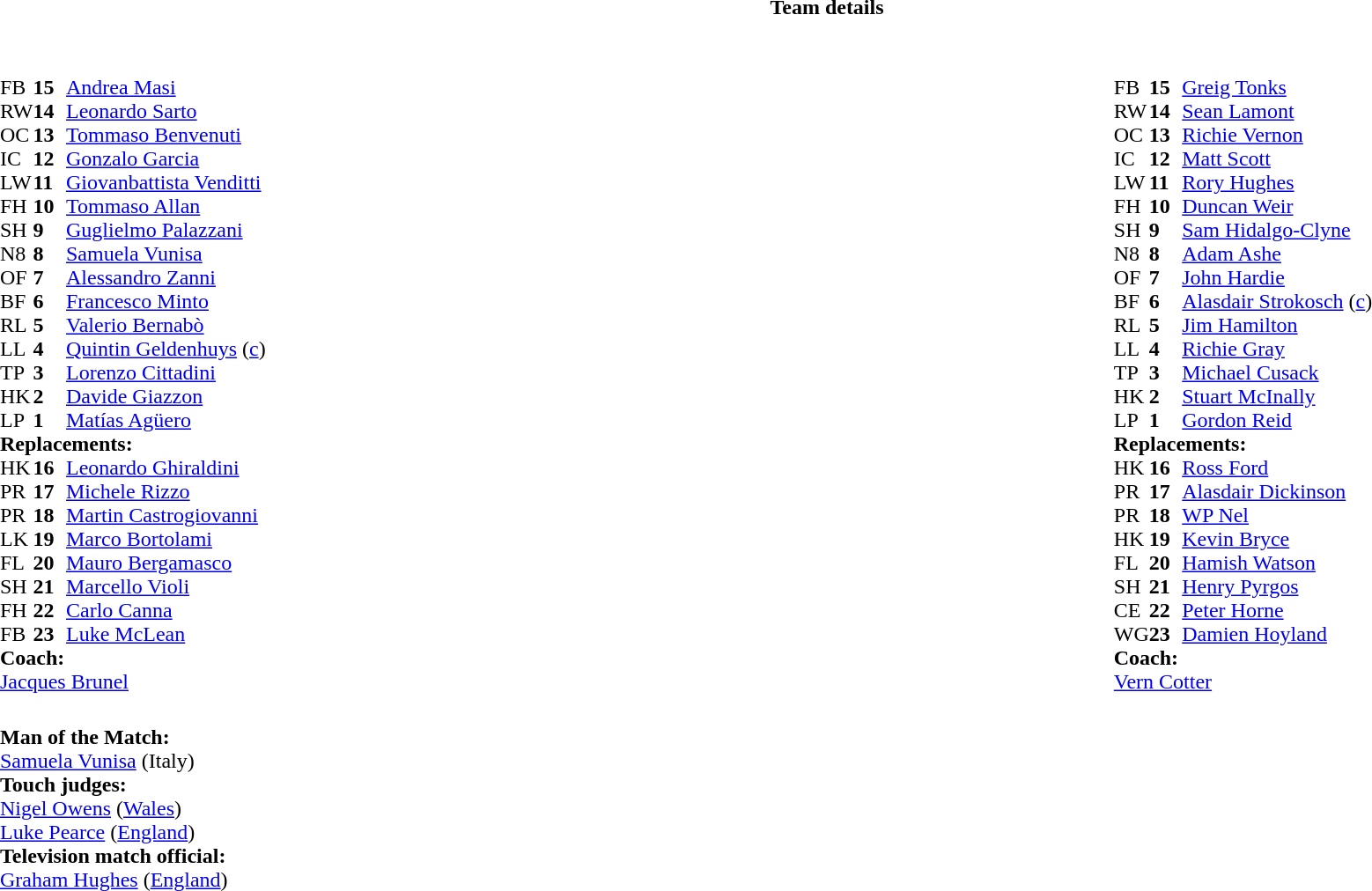<table border="0" width="100%" class="collapsible collapsed">
<tr>
<th>Team details</th>
</tr>
<tr>
<td><br><table style="width:100%;">
<tr>
<td style="vertical-align:top; width:50%"><br><table cellspacing="0" cellpadding="0">
<tr>
<th width="25"></th>
<th width="25"></th>
</tr>
<tr>
<td>FB</td>
<td><strong>15</strong></td>
<td><a href='#'>Andrea Masi</a></td>
</tr>
<tr>
<td>RW</td>
<td><strong>14</strong></td>
<td><a href='#'>Leonardo Sarto</a></td>
</tr>
<tr>
<td>OC</td>
<td><strong>13</strong></td>
<td><a href='#'>Tommaso Benvenuti</a></td>
<td></td>
<td></td>
</tr>
<tr>
<td>IC</td>
<td><strong>12</strong></td>
<td><a href='#'>Gonzalo Garcia</a></td>
<td></td>
<td></td>
</tr>
<tr>
<td>LW</td>
<td><strong>11</strong></td>
<td><a href='#'>Giovanbattista Venditti</a></td>
</tr>
<tr>
<td>FH</td>
<td><strong>10</strong></td>
<td><a href='#'>Tommaso Allan</a></td>
</tr>
<tr>
<td>SH</td>
<td><strong>9</strong></td>
<td><a href='#'>Guglielmo Palazzani</a></td>
<td></td>
<td></td>
</tr>
<tr>
<td>N8</td>
<td><strong>8</strong></td>
<td><a href='#'>Samuela Vunisa</a></td>
</tr>
<tr>
<td>OF</td>
<td><strong>7</strong></td>
<td><a href='#'>Alessandro Zanni</a></td>
</tr>
<tr>
<td>BF</td>
<td><strong>6</strong></td>
<td><a href='#'>Francesco Minto</a></td>
<td></td>
<td></td>
</tr>
<tr>
<td>RL</td>
<td><strong>5</strong></td>
<td><a href='#'>Valerio Bernabò</a></td>
<td></td>
<td></td>
</tr>
<tr>
<td>LL</td>
<td><strong>4</strong></td>
<td><a href='#'>Quintin Geldenhuys</a> (<a href='#'>c</a>)</td>
</tr>
<tr>
<td>TP</td>
<td><strong>3</strong></td>
<td><a href='#'>Lorenzo Cittadini</a></td>
<td></td>
<td></td>
</tr>
<tr>
<td>HK</td>
<td><strong>2</strong></td>
<td><a href='#'>Davide Giazzon</a></td>
<td></td>
<td></td>
</tr>
<tr>
<td>LP</td>
<td><strong>1</strong></td>
<td><a href='#'>Matías Agüero</a></td>
<td></td>
<td></td>
</tr>
<tr>
<td colspan=3><strong>Replacements:</strong></td>
</tr>
<tr>
<td>HK</td>
<td><strong>16</strong></td>
<td><a href='#'>Leonardo Ghiraldini</a></td>
<td></td>
<td></td>
</tr>
<tr>
<td>PR</td>
<td><strong>17</strong></td>
<td><a href='#'>Michele Rizzo</a></td>
<td></td>
<td></td>
</tr>
<tr>
<td>PR</td>
<td><strong>18</strong></td>
<td><a href='#'>Martin Castrogiovanni</a></td>
<td></td>
<td></td>
</tr>
<tr>
<td>LK</td>
<td><strong>19</strong></td>
<td><a href='#'>Marco Bortolami</a></td>
<td></td>
<td></td>
</tr>
<tr>
<td>FL</td>
<td><strong>20</strong></td>
<td><a href='#'>Mauro Bergamasco</a></td>
<td></td>
<td></td>
</tr>
<tr>
<td>SH</td>
<td><strong>21</strong></td>
<td><a href='#'>Marcello Violi</a></td>
<td></td>
<td></td>
</tr>
<tr>
<td>FH</td>
<td><strong>22</strong></td>
<td><a href='#'>Carlo Canna</a></td>
<td></td>
<td></td>
</tr>
<tr>
<td>FB</td>
<td><strong>23</strong></td>
<td><a href='#'>Luke McLean</a></td>
<td></td>
<td></td>
</tr>
<tr>
<td colspan=3><strong>Coach:</strong></td>
</tr>
<tr>
<td colspan="4"> <a href='#'>Jacques Brunel</a></td>
</tr>
</table>
</td>
<td valign="top"></td>
<td style="vertical-align:top; width:50%"><br><table cellspacing="0" cellpadding="0" style="margin:auto">
<tr>
<th width="25"></th>
<th width="25"></th>
</tr>
<tr>
<td>FB</td>
<td><strong>15</strong></td>
<td><a href='#'>Greig Tonks</a></td>
</tr>
<tr>
<td>RW</td>
<td><strong>14</strong></td>
<td><a href='#'>Sean Lamont</a></td>
</tr>
<tr>
<td>OC</td>
<td><strong>13</strong></td>
<td><a href='#'>Richie Vernon</a></td>
<td></td>
<td></td>
</tr>
<tr>
<td>IC</td>
<td><strong>12</strong></td>
<td><a href='#'>Matt Scott</a></td>
</tr>
<tr>
<td>LW</td>
<td><strong>11</strong></td>
<td><a href='#'>Rory Hughes</a></td>
<td></td>
<td></td>
</tr>
<tr>
<td>FH</td>
<td><strong>10</strong></td>
<td><a href='#'>Duncan Weir</a></td>
</tr>
<tr>
<td>SH</td>
<td><strong>9</strong></td>
<td><a href='#'>Sam Hidalgo-Clyne</a></td>
<td></td>
<td></td>
</tr>
<tr>
<td>N8</td>
<td><strong>8</strong></td>
<td><a href='#'>Adam Ashe</a></td>
</tr>
<tr>
<td>OF</td>
<td><strong>7</strong></td>
<td><a href='#'>John Hardie</a></td>
<td></td>
<td></td>
</tr>
<tr>
<td>BF</td>
<td><strong>6</strong></td>
<td><a href='#'>Alasdair Strokosch</a> (<a href='#'>c</a>)</td>
</tr>
<tr>
<td>RL</td>
<td><strong>5</strong></td>
<td><a href='#'>Jim Hamilton</a></td>
</tr>
<tr>
<td>LL</td>
<td><strong>4</strong></td>
<td><a href='#'>Richie Gray</a></td>
</tr>
<tr>
<td>TP</td>
<td><strong>3</strong></td>
<td><a href='#'>Michael Cusack</a></td>
<td></td>
<td></td>
</tr>
<tr>
<td>HK</td>
<td><strong>2</strong></td>
<td><a href='#'>Stuart McInally</a></td>
<td></td>
<td></td>
</tr>
<tr>
<td>LP</td>
<td><strong>1</strong></td>
<td><a href='#'>Gordon Reid</a></td>
<td></td>
<td></td>
</tr>
<tr>
<td colspan=3><strong>Replacements:</strong></td>
</tr>
<tr>
<td>HK</td>
<td><strong>16</strong></td>
<td><a href='#'>Ross Ford</a></td>
<td></td>
<td></td>
</tr>
<tr>
<td>PR</td>
<td><strong>17</strong></td>
<td><a href='#'>Alasdair Dickinson</a></td>
<td></td>
<td></td>
</tr>
<tr>
<td>PR</td>
<td><strong>18</strong></td>
<td><a href='#'>WP Nel</a></td>
<td></td>
<td></td>
</tr>
<tr>
<td>HK</td>
<td><strong>19</strong></td>
<td><a href='#'>Kevin Bryce</a></td>
</tr>
<tr>
<td>FL</td>
<td><strong>20</strong></td>
<td><a href='#'>Hamish Watson</a></td>
<td></td>
<td></td>
</tr>
<tr>
<td>SH</td>
<td><strong>21</strong></td>
<td><a href='#'>Henry Pyrgos</a></td>
<td></td>
<td></td>
</tr>
<tr>
<td>CE</td>
<td><strong>22</strong></td>
<td><a href='#'>Peter Horne</a></td>
<td></td>
<td></td>
</tr>
<tr>
<td>WG</td>
<td><strong>23</strong></td>
<td><a href='#'>Damien Hoyland</a></td>
<td></td>
<td></td>
</tr>
<tr>
<td colspan=3><strong>Coach:</strong></td>
</tr>
<tr>
<td colspan="4"> <a href='#'>Vern Cotter</a></td>
</tr>
</table>
</td>
</tr>
</table>
<table style="width:100%">
<tr>
<td><br><strong>Man of the Match:</strong>
<br><a href='#'>Samuela Vunisa</a> (Italy)<br><strong>Touch judges:</strong>
<br><a href='#'>Nigel Owens</a> (<a href='#'>Wales</a>)
<br><a href='#'>Luke Pearce</a> (<a href='#'>England</a>)
<br><strong>Television match official:</strong>
<br><a href='#'>Graham Hughes</a> (<a href='#'>England</a>)</td>
</tr>
</table>
</td>
</tr>
</table>
